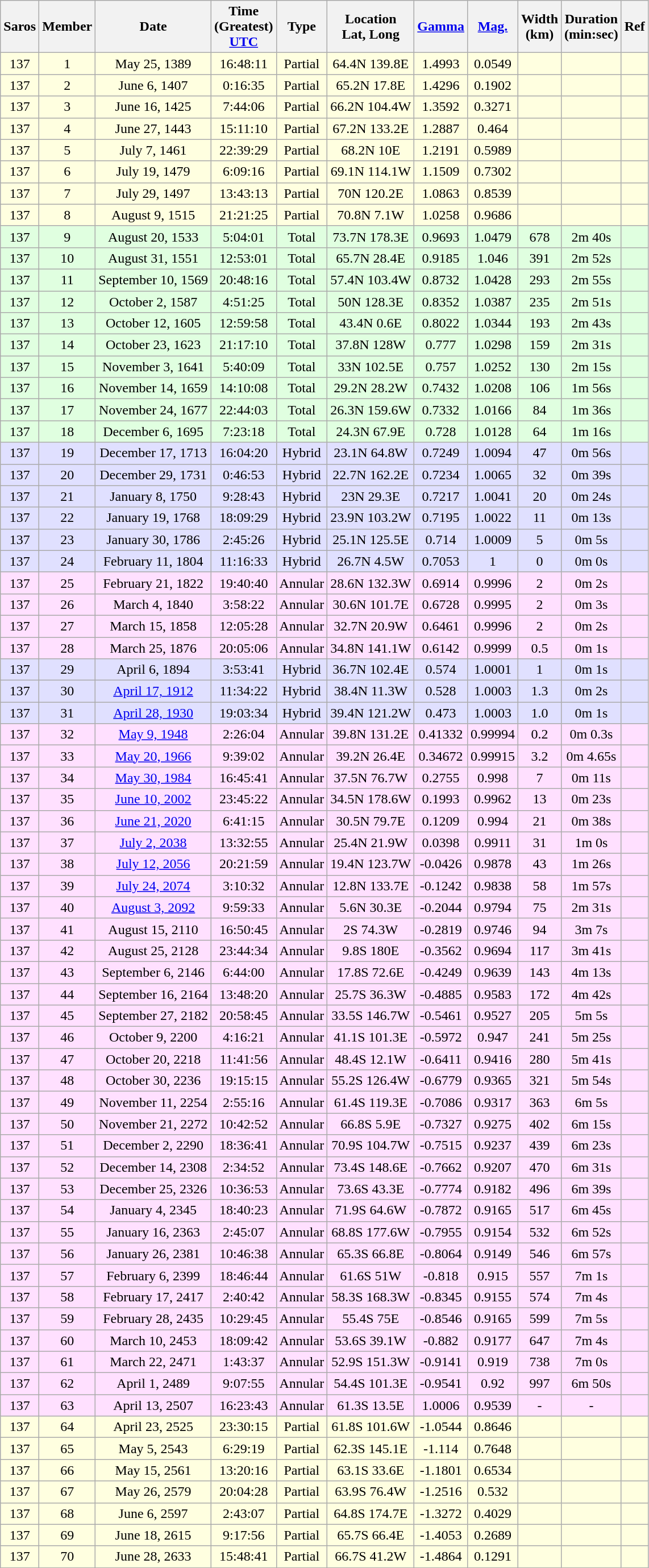<table class="wikitable sortable">
<tr align=center>
<th>Saros</th>
<th>Member</th>
<th>Date</th>
<th>Time<br>(Greatest)<br><a href='#'>UTC</a></th>
<th>Type</th>
<th>Location<br>Lat, Long</th>
<th><a href='#'>Gamma</a></th>
<th><a href='#'>Mag.</a></th>
<th>Width<br>(km)</th>
<th>Duration<br>(min:sec)</th>
<th>Ref</th>
</tr>
<tr align=center bgcolor=#ffffe0>
<td>137</td>
<td>1</td>
<td>May 25, 1389</td>
<td>16:48:11</td>
<td>Partial</td>
<td>64.4N 139.8E</td>
<td>1.4993</td>
<td>0.0549</td>
<td></td>
<td></td>
<td></td>
</tr>
<tr align=center bgcolor=#ffffe0>
<td>137</td>
<td>2</td>
<td>June 6, 1407</td>
<td>0:16:35</td>
<td>Partial</td>
<td>65.2N 17.8E</td>
<td>1.4296</td>
<td>0.1902</td>
<td></td>
<td></td>
<td></td>
</tr>
<tr align=center bgcolor=#ffffe0>
<td>137</td>
<td>3</td>
<td>June 16, 1425</td>
<td>7:44:06</td>
<td>Partial</td>
<td>66.2N 104.4W</td>
<td>1.3592</td>
<td>0.3271</td>
<td></td>
<td></td>
<td></td>
</tr>
<tr align=center bgcolor=#ffffe0>
<td>137</td>
<td>4</td>
<td>June 27, 1443</td>
<td>15:11:10</td>
<td>Partial</td>
<td>67.2N 133.2E</td>
<td>1.2887</td>
<td>0.464</td>
<td></td>
<td></td>
<td></td>
</tr>
<tr align=center bgcolor=#ffffe0>
<td>137</td>
<td>5</td>
<td>July 7, 1461</td>
<td>22:39:29</td>
<td>Partial</td>
<td>68.2N 10E</td>
<td>1.2191</td>
<td>0.5989</td>
<td></td>
<td></td>
<td></td>
</tr>
<tr align=center bgcolor=#ffffe0>
<td>137</td>
<td>6</td>
<td>July 19, 1479</td>
<td>6:09:16</td>
<td>Partial</td>
<td>69.1N 114.1W</td>
<td>1.1509</td>
<td>0.7302</td>
<td></td>
<td></td>
<td></td>
</tr>
<tr align=center bgcolor=#ffffe0>
<td>137</td>
<td>7</td>
<td>July 29, 1497</td>
<td>13:43:13</td>
<td>Partial</td>
<td>70N 120.2E</td>
<td>1.0863</td>
<td>0.8539</td>
<td></td>
<td></td>
<td></td>
</tr>
<tr align=center bgcolor=#ffffe0>
<td>137</td>
<td>8</td>
<td>August 9, 1515</td>
<td>21:21:25</td>
<td>Partial</td>
<td>70.8N 7.1W</td>
<td>1.0258</td>
<td>0.9686</td>
<td></td>
<td></td>
<td></td>
</tr>
<tr align=center bgcolor=#e0ffe0>
<td>137</td>
<td>9</td>
<td>August 20, 1533</td>
<td>5:04:01</td>
<td>Total</td>
<td>73.7N 178.3E</td>
<td>0.9693</td>
<td>1.0479</td>
<td>678</td>
<td>2m 40s</td>
<td></td>
</tr>
<tr align=center bgcolor=#e0ffe0>
<td>137</td>
<td>10</td>
<td>August 31, 1551</td>
<td>12:53:01</td>
<td>Total</td>
<td>65.7N 28.4E</td>
<td>0.9185</td>
<td>1.046</td>
<td>391</td>
<td>2m 52s</td>
<td></td>
</tr>
<tr align=center bgcolor=#e0ffe0>
<td>137</td>
<td>11</td>
<td>September 10, 1569</td>
<td>20:48:16</td>
<td>Total</td>
<td>57.4N 103.4W</td>
<td>0.8732</td>
<td>1.0428</td>
<td>293</td>
<td>2m 55s</td>
<td></td>
</tr>
<tr align=center bgcolor=#e0ffe0>
<td>137</td>
<td>12</td>
<td>October 2, 1587</td>
<td>4:51:25</td>
<td>Total</td>
<td>50N 128.3E</td>
<td>0.8352</td>
<td>1.0387</td>
<td>235</td>
<td>2m 51s</td>
<td></td>
</tr>
<tr align=center bgcolor=#e0ffe0>
<td>137</td>
<td>13</td>
<td>October 12, 1605</td>
<td>12:59:58</td>
<td>Total</td>
<td>43.4N 0.6E</td>
<td>0.8022</td>
<td>1.0344</td>
<td>193</td>
<td>2m 43s</td>
<td></td>
</tr>
<tr align=center bgcolor=#e0ffe0>
<td>137</td>
<td>14</td>
<td>October 23, 1623</td>
<td>21:17:10</td>
<td>Total</td>
<td>37.8N 128W</td>
<td>0.777</td>
<td>1.0298</td>
<td>159</td>
<td>2m 31s</td>
<td></td>
</tr>
<tr align=center bgcolor=#e0ffe0>
<td>137</td>
<td>15</td>
<td>November 3, 1641</td>
<td>5:40:09</td>
<td>Total</td>
<td>33N 102.5E</td>
<td>0.757</td>
<td>1.0252</td>
<td>130</td>
<td>2m 15s</td>
<td></td>
</tr>
<tr align=center bgcolor=#e0ffe0>
<td>137</td>
<td>16</td>
<td>November 14, 1659</td>
<td>14:10:08</td>
<td>Total</td>
<td>29.2N 28.2W</td>
<td>0.7432</td>
<td>1.0208</td>
<td>106</td>
<td>1m 56s</td>
<td></td>
</tr>
<tr align=center bgcolor=#e0ffe0>
<td>137</td>
<td>17</td>
<td>November 24, 1677</td>
<td>22:44:03</td>
<td>Total</td>
<td>26.3N 159.6W</td>
<td>0.7332</td>
<td>1.0166</td>
<td>84</td>
<td>1m 36s</td>
<td></td>
</tr>
<tr align=center bgcolor=#e0ffe0>
<td>137</td>
<td>18</td>
<td>December 6, 1695</td>
<td>7:23:18</td>
<td>Total</td>
<td>24.3N 67.9E</td>
<td>0.728</td>
<td>1.0128</td>
<td>64</td>
<td>1m 16s</td>
<td></td>
</tr>
<tr align=center bgcolor=#e0e0ff>
<td>137</td>
<td>19</td>
<td>December 17, 1713</td>
<td>16:04:20</td>
<td>Hybrid</td>
<td>23.1N 64.8W</td>
<td>0.7249</td>
<td>1.0094</td>
<td>47</td>
<td>0m 56s</td>
<td></td>
</tr>
<tr align=center bgcolor=#e0e0ff>
<td>137</td>
<td>20</td>
<td>December 29, 1731</td>
<td>0:46:53</td>
<td>Hybrid</td>
<td>22.7N 162.2E</td>
<td>0.7234</td>
<td>1.0065</td>
<td>32</td>
<td>0m 39s</td>
<td></td>
</tr>
<tr align=center bgcolor=#e0e0ff>
<td>137</td>
<td>21</td>
<td>January 8, 1750</td>
<td>9:28:43</td>
<td>Hybrid</td>
<td>23N 29.3E</td>
<td>0.7217</td>
<td>1.0041</td>
<td>20</td>
<td>0m 24s</td>
<td></td>
</tr>
<tr align=center bgcolor=#e0e0ff>
<td>137</td>
<td>22</td>
<td>January 19, 1768</td>
<td>18:09:29</td>
<td>Hybrid</td>
<td>23.9N 103.2W</td>
<td>0.7195</td>
<td>1.0022</td>
<td>11</td>
<td>0m 13s</td>
<td></td>
</tr>
<tr align=center bgcolor=#e0e0ff>
<td>137</td>
<td>23</td>
<td>January 30, 1786</td>
<td>2:45:26</td>
<td>Hybrid</td>
<td>25.1N 125.5E</td>
<td>0.714</td>
<td>1.0009</td>
<td>5</td>
<td>0m 5s</td>
<td></td>
</tr>
<tr align=center bgcolor=#e0e0ff>
<td>137</td>
<td>24</td>
<td>February 11, 1804</td>
<td>11:16:33</td>
<td>Hybrid</td>
<td>26.7N 4.5W</td>
<td>0.7053</td>
<td>1</td>
<td>0</td>
<td>0m 0s</td>
<td></td>
</tr>
<tr align=center bgcolor=#ffe0ff>
<td>137</td>
<td>25</td>
<td>February 21, 1822</td>
<td>19:40:40</td>
<td>Annular</td>
<td>28.6N 132.3W</td>
<td>0.6914</td>
<td>0.9996</td>
<td>2</td>
<td>0m 2s</td>
<td></td>
</tr>
<tr align=center bgcolor=#ffe0ff>
<td>137</td>
<td>26</td>
<td>March 4, 1840</td>
<td>3:58:22</td>
<td>Annular</td>
<td>30.6N 101.7E</td>
<td>0.6728</td>
<td>0.9995</td>
<td>2</td>
<td>0m 3s</td>
<td></td>
</tr>
<tr align=center bgcolor=#ffe0ff>
<td>137</td>
<td>27</td>
<td>March 15, 1858</td>
<td>12:05:28</td>
<td>Annular</td>
<td>32.7N 20.9W</td>
<td>0.6461</td>
<td>0.9996</td>
<td>2</td>
<td>0m 2s</td>
<td></td>
</tr>
<tr align=center bgcolor=#ffe0ff>
<td>137</td>
<td>28</td>
<td>March 25, 1876</td>
<td>20:05:06</td>
<td>Annular</td>
<td>34.8N 141.1W</td>
<td>0.6142</td>
<td>0.9999</td>
<td>0.5</td>
<td>0m 1s</td>
<td></td>
</tr>
<tr align=center bgcolor=#e0e0ff>
<td>137</td>
<td>29</td>
<td>April 6, 1894</td>
<td>3:53:41</td>
<td>Hybrid</td>
<td>36.7N 102.4E</td>
<td>0.574</td>
<td>1.0001</td>
<td>1</td>
<td>0m 1s</td>
<td></td>
</tr>
<tr align=center bgcolor=#e0e0ff>
<td>137</td>
<td>30</td>
<td><a href='#'>April 17, 1912</a></td>
<td>11:34:22</td>
<td>Hybrid</td>
<td>38.4N 11.3W</td>
<td>0.528</td>
<td>1.0003</td>
<td>1.3</td>
<td>0m 2s</td>
<td></td>
</tr>
<tr align=center bgcolor=#e0e0ff>
<td>137</td>
<td>31</td>
<td><a href='#'>April 28, 1930</a></td>
<td>19:03:34</td>
<td>Hybrid</td>
<td>39.4N 121.2W</td>
<td>0.473</td>
<td>1.0003</td>
<td>1.0</td>
<td>0m 1s</td>
<td></td>
</tr>
<tr align=center bgcolor=#ffe0ff>
<td>137</td>
<td>32</td>
<td><a href='#'>May 9, 1948</a></td>
<td>2:26:04</td>
<td>Annular</td>
<td>39.8N 131.2E</td>
<td>0.41332</td>
<td>0.99994</td>
<td>0.2</td>
<td>0m 0.3s</td>
<td></td>
</tr>
<tr align=center bgcolor=#ffe0ff>
<td>137</td>
<td>33</td>
<td><a href='#'>May 20, 1966</a></td>
<td>9:39:02</td>
<td>Annular</td>
<td>39.2N 26.4E</td>
<td>0.34672</td>
<td>0.99915</td>
<td>3.2</td>
<td>0m 4.65s</td>
<td></td>
</tr>
<tr align=center bgcolor=#ffe0ff>
<td>137</td>
<td>34</td>
<td><a href='#'>May 30, 1984</a></td>
<td>16:45:41</td>
<td>Annular</td>
<td>37.5N 76.7W</td>
<td>0.2755</td>
<td>0.998</td>
<td>7</td>
<td>0m 11s</td>
<td></td>
</tr>
<tr align=center bgcolor=#ffe0ff>
<td>137</td>
<td>35</td>
<td><a href='#'>June 10, 2002</a></td>
<td>23:45:22</td>
<td>Annular</td>
<td>34.5N 178.6W</td>
<td>0.1993</td>
<td>0.9962</td>
<td>13</td>
<td>0m 23s</td>
<td></td>
</tr>
<tr align=center bgcolor=#ffe0ff>
<td>137</td>
<td>36</td>
<td><a href='#'>June 21, 2020</a></td>
<td>6:41:15</td>
<td>Annular</td>
<td>30.5N 79.7E</td>
<td>0.1209</td>
<td>0.994</td>
<td>21</td>
<td>0m 38s</td>
<td></td>
</tr>
<tr align=center bgcolor=#ffe0ff>
<td>137</td>
<td>37</td>
<td><a href='#'>July 2, 2038</a></td>
<td>13:32:55</td>
<td>Annular</td>
<td>25.4N 21.9W</td>
<td>0.0398</td>
<td>0.9911</td>
<td>31</td>
<td>1m 0s</td>
<td></td>
</tr>
<tr align=center bgcolor=#ffe0ff>
<td>137</td>
<td>38</td>
<td><a href='#'>July 12, 2056</a></td>
<td>20:21:59</td>
<td>Annular</td>
<td>19.4N 123.7W</td>
<td>-0.0426</td>
<td>0.9878</td>
<td>43</td>
<td>1m 26s</td>
<td></td>
</tr>
<tr align=center bgcolor=#ffe0ff>
<td>137</td>
<td>39</td>
<td><a href='#'>July 24, 2074</a></td>
<td>3:10:32</td>
<td>Annular</td>
<td>12.8N 133.7E</td>
<td>-0.1242</td>
<td>0.9838</td>
<td>58</td>
<td>1m 57s</td>
<td></td>
</tr>
<tr align=center bgcolor=#ffe0ff>
<td>137</td>
<td>40</td>
<td><a href='#'>August 3, 2092</a></td>
<td>9:59:33</td>
<td>Annular</td>
<td>5.6N 30.3E</td>
<td>-0.2044</td>
<td>0.9794</td>
<td>75</td>
<td>2m 31s</td>
<td></td>
</tr>
<tr align=center bgcolor=#ffe0ff>
<td>137</td>
<td>41</td>
<td>August 15, 2110</td>
<td>16:50:45</td>
<td>Annular</td>
<td>2S 74.3W</td>
<td>-0.2819</td>
<td>0.9746</td>
<td>94</td>
<td>3m 7s</td>
<td></td>
</tr>
<tr align=center bgcolor=#ffe0ff>
<td>137</td>
<td>42</td>
<td>August 25, 2128</td>
<td>23:44:34</td>
<td>Annular</td>
<td>9.8S 180E</td>
<td>-0.3562</td>
<td>0.9694</td>
<td>117</td>
<td>3m 41s</td>
<td></td>
</tr>
<tr align=center bgcolor=#ffe0ff>
<td>137</td>
<td>43</td>
<td>September 6, 2146</td>
<td>6:44:00</td>
<td>Annular</td>
<td>17.8S 72.6E</td>
<td>-0.4249</td>
<td>0.9639</td>
<td>143</td>
<td>4m 13s</td>
<td></td>
</tr>
<tr align=center bgcolor=#ffe0ff>
<td>137</td>
<td>44</td>
<td>September 16, 2164</td>
<td>13:48:20</td>
<td>Annular</td>
<td>25.7S 36.3W</td>
<td>-0.4885</td>
<td>0.9583</td>
<td>172</td>
<td>4m 42s</td>
<td></td>
</tr>
<tr align=center bgcolor=#ffe0ff>
<td>137</td>
<td>45</td>
<td>September 27, 2182</td>
<td>20:58:45</td>
<td>Annular</td>
<td>33.5S 146.7W</td>
<td>-0.5461</td>
<td>0.9527</td>
<td>205</td>
<td>5m 5s</td>
<td></td>
</tr>
<tr align=center bgcolor=#ffe0ff>
<td>137</td>
<td>46</td>
<td>October 9, 2200</td>
<td>4:16:21</td>
<td>Annular</td>
<td>41.1S 101.3E</td>
<td>-0.5972</td>
<td>0.947</td>
<td>241</td>
<td>5m 25s</td>
<td></td>
</tr>
<tr align=center bgcolor=#ffe0ff>
<td>137</td>
<td>47</td>
<td>October 20, 2218</td>
<td>11:41:56</td>
<td>Annular</td>
<td>48.4S 12.1W</td>
<td>-0.6411</td>
<td>0.9416</td>
<td>280</td>
<td>5m 41s</td>
<td></td>
</tr>
<tr align=center bgcolor=#ffe0ff>
<td>137</td>
<td>48</td>
<td>October 30, 2236</td>
<td>19:15:15</td>
<td>Annular</td>
<td>55.2S 126.4W</td>
<td>-0.6779</td>
<td>0.9365</td>
<td>321</td>
<td>5m 54s</td>
<td></td>
</tr>
<tr align=center bgcolor=#ffe0ff>
<td>137</td>
<td>49</td>
<td>November 11, 2254</td>
<td>2:55:16</td>
<td>Annular</td>
<td>61.4S 119.3E</td>
<td>-0.7086</td>
<td>0.9317</td>
<td>363</td>
<td>6m 5s</td>
<td></td>
</tr>
<tr align=center bgcolor=#ffe0ff>
<td>137</td>
<td>50</td>
<td>November 21, 2272</td>
<td>10:42:52</td>
<td>Annular</td>
<td>66.8S 5.9E</td>
<td>-0.7327</td>
<td>0.9275</td>
<td>402</td>
<td>6m 15s</td>
<td></td>
</tr>
<tr align=center bgcolor=#ffe0ff>
<td>137</td>
<td>51</td>
<td>December 2, 2290</td>
<td>18:36:41</td>
<td>Annular</td>
<td>70.9S 104.7W</td>
<td>-0.7515</td>
<td>0.9237</td>
<td>439</td>
<td>6m 23s</td>
<td></td>
</tr>
<tr align=center bgcolor=#ffe0ff>
<td>137</td>
<td>52</td>
<td>December 14, 2308</td>
<td>2:34:52</td>
<td>Annular</td>
<td>73.4S 148.6E</td>
<td>-0.7662</td>
<td>0.9207</td>
<td>470</td>
<td>6m 31s</td>
<td></td>
</tr>
<tr align=center bgcolor=#ffe0ff>
<td>137</td>
<td>53</td>
<td>December 25, 2326</td>
<td>10:36:53</td>
<td>Annular</td>
<td>73.6S 43.3E</td>
<td>-0.7774</td>
<td>0.9182</td>
<td>496</td>
<td>6m 39s</td>
<td></td>
</tr>
<tr align=center bgcolor=#ffe0ff>
<td>137</td>
<td>54</td>
<td>January 4, 2345</td>
<td>18:40:23</td>
<td>Annular</td>
<td>71.9S 64.6W</td>
<td>-0.7872</td>
<td>0.9165</td>
<td>517</td>
<td>6m 45s</td>
<td></td>
</tr>
<tr align=center bgcolor=#ffe0ff>
<td>137</td>
<td>55</td>
<td>January 16, 2363</td>
<td>2:45:07</td>
<td>Annular</td>
<td>68.8S 177.6W</td>
<td>-0.7955</td>
<td>0.9154</td>
<td>532</td>
<td>6m 52s</td>
<td></td>
</tr>
<tr align=center bgcolor=#ffe0ff>
<td>137</td>
<td>56</td>
<td>January 26, 2381</td>
<td>10:46:38</td>
<td>Annular</td>
<td>65.3S 66.8E</td>
<td>-0.8064</td>
<td>0.9149</td>
<td>546</td>
<td>6m 57s</td>
<td></td>
</tr>
<tr align=center bgcolor=#ffe0ff>
<td>137</td>
<td>57</td>
<td>February 6, 2399</td>
<td>18:46:44</td>
<td>Annular</td>
<td>61.6S 51W</td>
<td>-0.818</td>
<td>0.915</td>
<td>557</td>
<td>7m 1s</td>
<td></td>
</tr>
<tr align=center bgcolor=#ffe0ff>
<td>137</td>
<td>58</td>
<td>February 17, 2417</td>
<td>2:40:42</td>
<td>Annular</td>
<td>58.3S 168.3W</td>
<td>-0.8345</td>
<td>0.9155</td>
<td>574</td>
<td>7m 4s</td>
<td></td>
</tr>
<tr align=center bgcolor=#ffe0ff>
<td>137</td>
<td>59</td>
<td>February 28, 2435</td>
<td>10:29:45</td>
<td>Annular</td>
<td>55.4S 75E</td>
<td>-0.8546</td>
<td>0.9165</td>
<td>599</td>
<td>7m 5s</td>
<td></td>
</tr>
<tr align=center bgcolor=#ffe0ff>
<td>137</td>
<td>60</td>
<td>March 10, 2453</td>
<td>18:09:42</td>
<td>Annular</td>
<td>53.6S 39.1W</td>
<td>-0.882</td>
<td>0.9177</td>
<td>647</td>
<td>7m 4s</td>
<td></td>
</tr>
<tr align=center bgcolor=#ffe0ff>
<td>137</td>
<td>61</td>
<td>March 22, 2471</td>
<td>1:43:37</td>
<td>Annular</td>
<td>52.9S 151.3W</td>
<td>-0.9141</td>
<td>0.919</td>
<td>738</td>
<td>7m 0s</td>
<td></td>
</tr>
<tr align=center bgcolor=#ffe0ff>
<td>137</td>
<td>62</td>
<td>April 1, 2489</td>
<td>9:07:55</td>
<td>Annular</td>
<td>54.4S 101.3E</td>
<td>-0.9541</td>
<td>0.92</td>
<td>997</td>
<td>6m 50s</td>
<td></td>
</tr>
<tr align=center bgcolor=#ffe0ff>
<td>137</td>
<td>63</td>
<td>April 13, 2507</td>
<td>16:23:43</td>
<td>Annular</td>
<td>61.3S 13.5E</td>
<td>1.0006</td>
<td>0.9539</td>
<td>-</td>
<td>-</td>
<td></td>
</tr>
<tr align=center bgcolor=#ffffe0>
<td>137</td>
<td>64</td>
<td>April 23, 2525</td>
<td>23:30:15</td>
<td>Partial</td>
<td>61.8S 101.6W</td>
<td>-1.0544</td>
<td>0.8646</td>
<td></td>
<td></td>
<td></td>
</tr>
<tr align=center bgcolor=#ffffe0>
<td>137</td>
<td>65</td>
<td>May 5, 2543</td>
<td>6:29:19</td>
<td>Partial</td>
<td>62.3S 145.1E</td>
<td>-1.114</td>
<td>0.7648</td>
<td></td>
<td></td>
<td></td>
</tr>
<tr align=center bgcolor=#ffffe0>
<td>137</td>
<td>66</td>
<td>May 15, 2561</td>
<td>13:20:16</td>
<td>Partial</td>
<td>63.1S 33.6E</td>
<td>-1.1801</td>
<td>0.6534</td>
<td></td>
<td></td>
<td></td>
</tr>
<tr align=center bgcolor=#ffffe0>
<td>137</td>
<td>67</td>
<td>May 26, 2579</td>
<td>20:04:28</td>
<td>Partial</td>
<td>63.9S 76.4W</td>
<td>-1.2516</td>
<td>0.532</td>
<td></td>
<td></td>
<td></td>
</tr>
<tr align=center bgcolor=#ffffe0>
<td>137</td>
<td>68</td>
<td>June 6, 2597</td>
<td>2:43:07</td>
<td>Partial</td>
<td>64.8S 174.7E</td>
<td>-1.3272</td>
<td>0.4029</td>
<td></td>
<td></td>
<td></td>
</tr>
<tr align=center bgcolor=#ffffe0>
<td>137</td>
<td>69</td>
<td>June 18, 2615</td>
<td>9:17:56</td>
<td>Partial</td>
<td>65.7S 66.4E</td>
<td>-1.4053</td>
<td>0.2689</td>
<td></td>
<td></td>
<td></td>
</tr>
<tr align=center bgcolor=#ffffe0>
<td>137</td>
<td>70</td>
<td>June 28, 2633</td>
<td>15:48:41</td>
<td>Partial</td>
<td>66.7S 41.2W</td>
<td>-1.4864</td>
<td>0.1291</td>
<td></td>
<td></td>
<td></td>
</tr>
</table>
